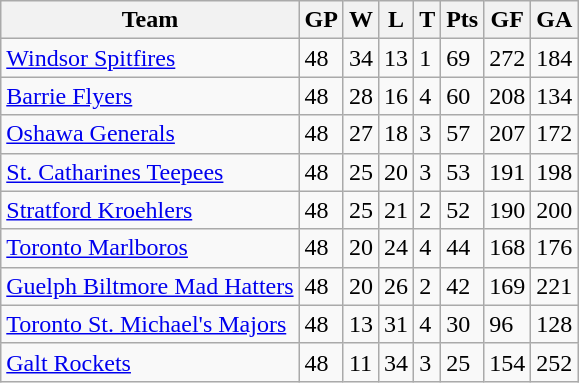<table class="wikitable">
<tr>
<th>Team</th>
<th>GP</th>
<th>W</th>
<th>L</th>
<th>T</th>
<th>Pts</th>
<th>GF</th>
<th>GA</th>
</tr>
<tr>
<td><a href='#'>Windsor Spitfires</a></td>
<td>48</td>
<td>34</td>
<td>13</td>
<td>1</td>
<td>69</td>
<td>272</td>
<td>184</td>
</tr>
<tr>
<td><a href='#'>Barrie Flyers</a></td>
<td>48</td>
<td>28</td>
<td>16</td>
<td>4</td>
<td>60</td>
<td>208</td>
<td>134</td>
</tr>
<tr>
<td><a href='#'>Oshawa Generals</a></td>
<td>48</td>
<td>27</td>
<td>18</td>
<td>3</td>
<td>57</td>
<td>207</td>
<td>172</td>
</tr>
<tr>
<td><a href='#'>St. Catharines Teepees</a></td>
<td>48</td>
<td>25</td>
<td>20</td>
<td>3</td>
<td>53</td>
<td>191</td>
<td>198</td>
</tr>
<tr>
<td><a href='#'>Stratford Kroehlers</a></td>
<td>48</td>
<td>25</td>
<td>21</td>
<td>2</td>
<td>52</td>
<td>190</td>
<td>200</td>
</tr>
<tr>
<td><a href='#'>Toronto Marlboros</a></td>
<td>48</td>
<td>20</td>
<td>24</td>
<td>4</td>
<td>44</td>
<td>168</td>
<td>176</td>
</tr>
<tr>
<td><a href='#'>Guelph Biltmore Mad Hatters</a></td>
<td>48</td>
<td>20</td>
<td>26</td>
<td>2</td>
<td>42</td>
<td>169</td>
<td>221</td>
</tr>
<tr>
<td><a href='#'>Toronto St. Michael's Majors</a></td>
<td>48</td>
<td>13</td>
<td>31</td>
<td>4</td>
<td>30</td>
<td>96</td>
<td>128</td>
</tr>
<tr>
<td><a href='#'>Galt Rockets</a></td>
<td>48</td>
<td>11</td>
<td>34</td>
<td>3</td>
<td>25</td>
<td>154</td>
<td>252</td>
</tr>
</table>
